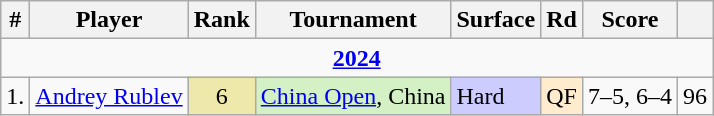<table class="wikitable sortable">
<tr>
<th class=unsortable>#</th>
<th>Player</th>
<th>Rank</th>
<th>Tournament</th>
<th>Surface</th>
<th class=unsortable>Rd</th>
<th class=unsortable>Score</th>
<th class=unsortable></th>
</tr>
<tr>
<td colspan=8 style=text-align:center><strong><a href='#'>2024</a></strong></td>
</tr>
<tr>
<td>1.</td>
<td> <a href='#'>Andrey Rublev</a></td>
<td align=center bgcolor=eee8aa>6</td>
<td bgcolor=d4f1c5><a href='#'>China Open</a>, China</td>
<td bgcolor=ccccff>Hard</td>
<td bgcolor=ffebcd>QF</td>
<td>7–5, 6–4</td>
<td align=center>96</td>
</tr>
</table>
